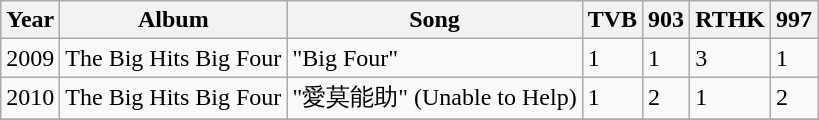<table class="wikitable">
<tr>
<th>Year</th>
<th>Album</th>
<th>Song</th>
<th>TVB</th>
<th>903</th>
<th>RTHK</th>
<th>997</th>
</tr>
<tr>
<td>2009</td>
<td>The Big Hits Big Four</td>
<td>"Big Four"</td>
<td>1</td>
<td>1</td>
<td>3</td>
<td>1</td>
</tr>
<tr>
<td>2010</td>
<td>The Big Hits Big Four</td>
<td>"愛莫能助" (Unable to Help)</td>
<td>1</td>
<td>2</td>
<td>1</td>
<td>2</td>
</tr>
<tr>
</tr>
</table>
